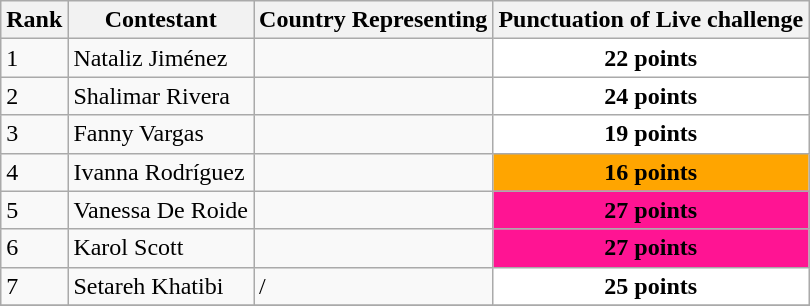<table class="wikitable">
<tr>
<th>Rank</th>
<th>Contestant</th>
<th>Country Representing</th>
<th>Punctuation of Live challenge</th>
</tr>
<tr>
<td>1</td>
<td>Nataliz Jiménez</td>
<td><strong></strong></td>
<td style="background:white; text-align:Center;"><strong>22 points</strong></td>
</tr>
<tr>
<td>2</td>
<td>Shalimar Rivera</td>
<td><strong></strong></td>
<td style="background:white; text-align:Center;"><strong>24 points</strong></td>
</tr>
<tr>
<td>3</td>
<td>Fanny Vargas</td>
<td><strong></strong></td>
<td style="background:white; text-align:Center;"><strong>19 points</strong></td>
</tr>
<tr>
<td>4</td>
<td>Ivanna Rodríguez</td>
<td><strong></strong></td>
<td style="background:orange; text-align:Center;"><strong>16 points</strong></td>
</tr>
<tr>
<td>5</td>
<td>Vanessa De Roide</td>
<td><strong></strong></td>
<td style="background:deeppink; text-align:Center;"><strong>27 points</strong></td>
</tr>
<tr>
<td>6</td>
<td>Karol Scott</td>
<td><strong></strong></td>
<td style="background:deeppink; text-align:Center;"><strong>27 points</strong></td>
</tr>
<tr>
<td>7</td>
<td>Setareh Khatibi</td>
<td><strong></strong>/<strong></strong></td>
<td style="background:white; text-align:Center;"><strong>25 points</strong></td>
</tr>
<tr>
</tr>
</table>
